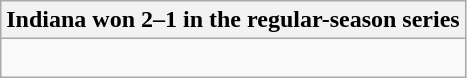<table class="wikitable collapsible collapsed">
<tr>
<th>Indiana won 2–1 in the regular-season series</th>
</tr>
<tr>
<td><br>

</td>
</tr>
</table>
